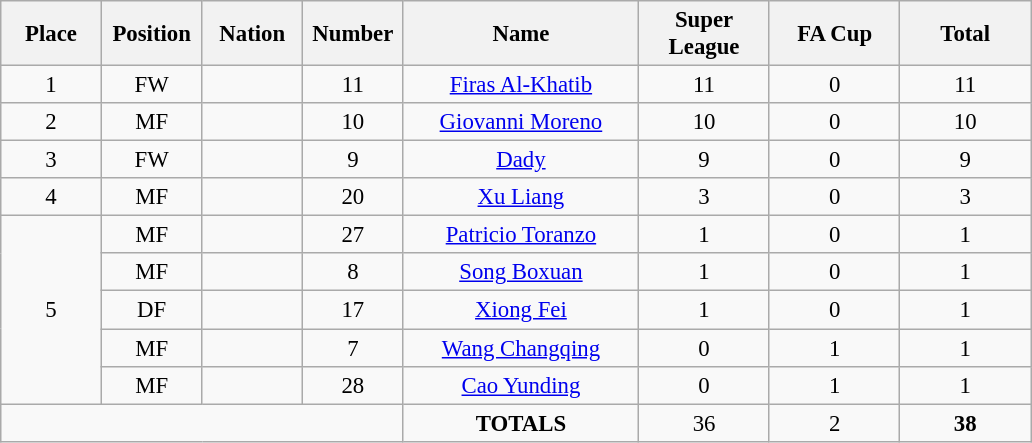<table class="wikitable" style="font-size: 95%; text-align: center;">
<tr>
<th width=60>Place</th>
<th width=60>Position</th>
<th width=60>Nation</th>
<th width=60>Number</th>
<th width=150>Name</th>
<th width=80>Super League</th>
<th width=80>FA Cup</th>
<th width=80><strong>Total</strong></th>
</tr>
<tr>
<td>1</td>
<td>FW</td>
<td></td>
<td>11</td>
<td><a href='#'>Firas Al-Khatib</a></td>
<td>11</td>
<td>0</td>
<td>11</td>
</tr>
<tr>
<td>2</td>
<td>MF</td>
<td></td>
<td>10</td>
<td><a href='#'>Giovanni Moreno</a></td>
<td>10</td>
<td>0</td>
<td>10</td>
</tr>
<tr>
<td>3</td>
<td>FW</td>
<td></td>
<td>9</td>
<td><a href='#'>Dady</a></td>
<td>9</td>
<td>0</td>
<td>9</td>
</tr>
<tr>
<td>4</td>
<td>MF</td>
<td></td>
<td>20</td>
<td><a href='#'>Xu Liang</a></td>
<td>3</td>
<td>0</td>
<td>3</td>
</tr>
<tr>
<td rowspan=5>5</td>
<td>MF</td>
<td></td>
<td>27</td>
<td><a href='#'>Patricio Toranzo</a></td>
<td>1</td>
<td>0</td>
<td>1</td>
</tr>
<tr>
<td>MF</td>
<td></td>
<td>8</td>
<td><a href='#'>Song Boxuan</a></td>
<td>1</td>
<td>0</td>
<td>1</td>
</tr>
<tr>
<td>DF</td>
<td></td>
<td>17</td>
<td><a href='#'>Xiong Fei</a></td>
<td>1</td>
<td>0</td>
<td>1</td>
</tr>
<tr>
<td>MF</td>
<td></td>
<td>7</td>
<td><a href='#'>Wang Changqing</a></td>
<td>0</td>
<td>1</td>
<td>1</td>
</tr>
<tr>
<td>MF</td>
<td></td>
<td>28</td>
<td><a href='#'>Cao Yunding</a></td>
<td>0</td>
<td>1</td>
<td>1</td>
</tr>
<tr>
<td colspan=4></td>
<td><strong>TOTALS</strong></td>
<td>36</td>
<td>2</td>
<td><strong>38</strong></td>
</tr>
</table>
